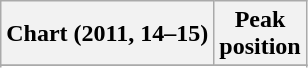<table class="wikitable sortable" border="1">
<tr>
<th>Chart (2011, 14–15)</th>
<th>Peak<br>position</th>
</tr>
<tr>
</tr>
<tr>
</tr>
<tr>
</tr>
<tr>
</tr>
<tr>
</tr>
</table>
